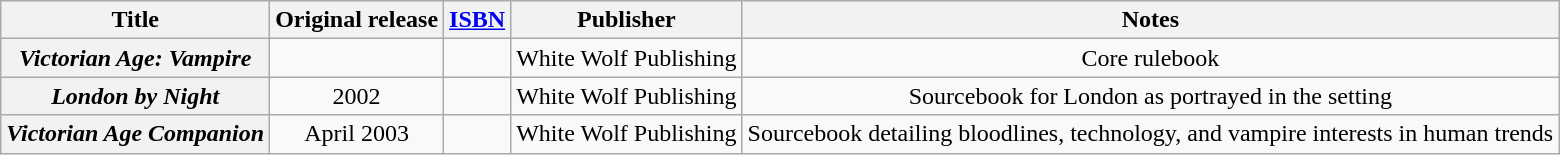<table class="wikitable sortable">
<tr>
<th scope="col">Title</th>
<th scope="col">Original release</th>
<th scope="col"><a href='#'>ISBN</a></th>
<th scope="col">Publisher</th>
<th scope="col">Notes</th>
</tr>
<tr style="text-align: center;">
<th scope="row"><em>Victorian Age: Vampire</em></th>
<td></td>
<td></td>
<td>White Wolf Publishing</td>
<td>Core rulebook</td>
</tr>
<tr style="text-align: center;">
<th scope="row"><em>London by Night</em></th>
<td>2002</td>
<td></td>
<td>White Wolf Publishing</td>
<td>Sourcebook for London as portrayed in the setting</td>
</tr>
<tr style="text-align: center;">
<th scope="row"><em>Victorian Age Companion</em></th>
<td>April 2003</td>
<td></td>
<td>White Wolf Publishing</td>
<td>Sourcebook detailing bloodlines, technology, and vampire interests in human trends</td>
</tr>
</table>
